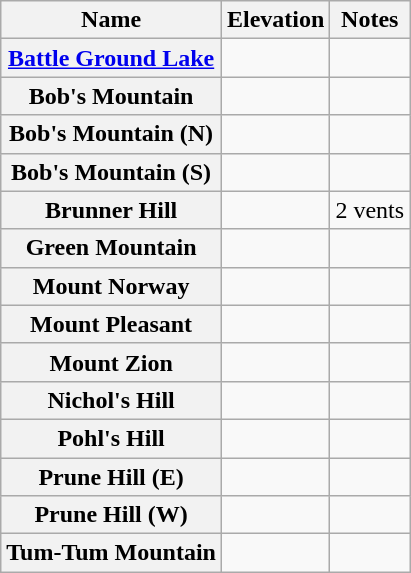<table class="wikitable" style="text-align: center;">
<tr>
<th scope="col">Name</th>
<th scope="col">Elevation</th>
<th scope="col">Notes</th>
</tr>
<tr>
<th scope="row"><a href='#'>Battle Ground Lake</a></th>
<td></td>
<td></td>
</tr>
<tr>
<th scope="row">Bob's Mountain</th>
<td></td>
<td></td>
</tr>
<tr>
<th scope="row">Bob's Mountain (N)</th>
<td></td>
<td></td>
</tr>
<tr>
<th scope="row">Bob's Mountain (S)</th>
<td></td>
<td></td>
</tr>
<tr>
<th scope="row">Brunner Hill</th>
<td></td>
<td>2 vents</td>
</tr>
<tr>
<th scope="row">Green Mountain</th>
<td></td>
<td></td>
</tr>
<tr>
<th scope="row">Mount Norway</th>
<td></td>
<td></td>
</tr>
<tr>
<th scope="row">Mount Pleasant</th>
<td></td>
<td></td>
</tr>
<tr>
<th scope="row">Mount Zion</th>
<td></td>
<td></td>
</tr>
<tr>
<th scope="row">Nichol's Hill</th>
<td></td>
<td></td>
</tr>
<tr>
<th scope="row">Pohl's Hill</th>
<td></td>
<td></td>
</tr>
<tr>
<th scope="row">Prune Hill (E)</th>
<td></td>
<td></td>
</tr>
<tr>
<th scope="row">Prune Hill (W)</th>
<td></td>
<td></td>
</tr>
<tr>
<th scope="row">Tum-Tum Mountain</th>
<td></td>
<td></td>
</tr>
</table>
